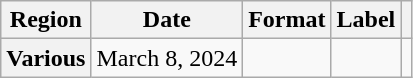<table class="wikitable plainrowheaders">
<tr>
<th scope="col">Region</th>
<th scope="col">Date</th>
<th scope="col">Format</th>
<th scope="col">Label</th>
<th scope="col"></th>
</tr>
<tr>
<th scope="row">Various</th>
<td>March 8, 2024</td>
<td></td>
<td></td>
<td style="text-align:center;"></td>
</tr>
</table>
